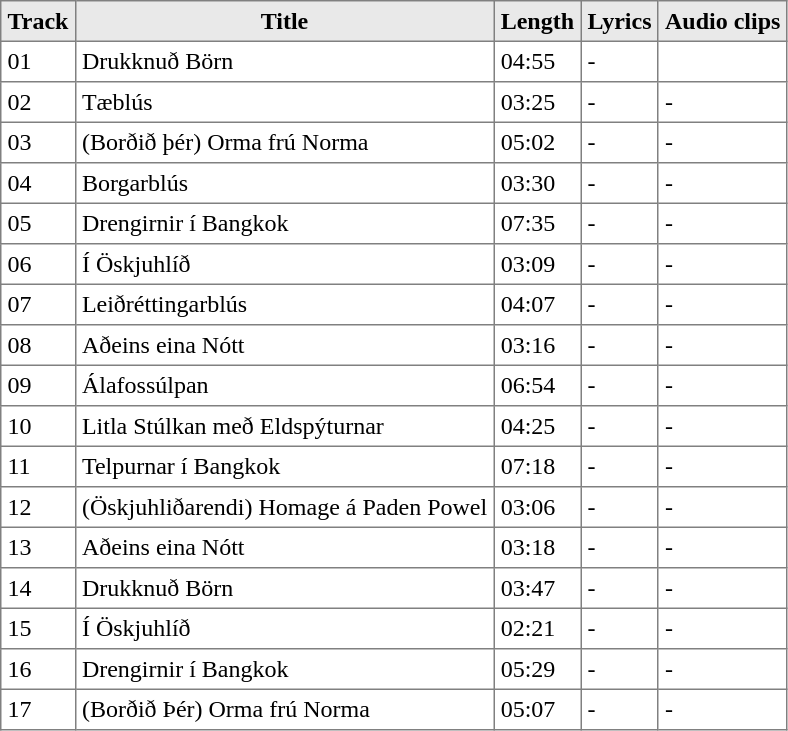<table class="toccolours" border="1" cellpadding="4" style="border-collapse:collapse">
<tr style="background-color:#e9e9e9" |>
<th>Track</th>
<th>Title</th>
<th>Length</th>
<th>Lyrics</th>
<th>Audio clips</th>
</tr>
<tr>
<td>01</td>
<td>Drukknuð Börn</td>
<td>04:55</td>
<td>-</td>
<td></td>
</tr>
<tr>
<td>02</td>
<td>Tæblús</td>
<td>03:25</td>
<td>-</td>
<td>-</td>
</tr>
<tr>
<td>03</td>
<td>(Borðið þér) Orma frú Norma</td>
<td>05:02</td>
<td>-</td>
<td>-</td>
</tr>
<tr>
<td>04</td>
<td>Borgarblús</td>
<td>03:30</td>
<td>-</td>
<td>-</td>
</tr>
<tr>
<td>05</td>
<td>Drengirnir í Bangkok</td>
<td>07:35</td>
<td>-</td>
<td>-</td>
</tr>
<tr>
<td>06</td>
<td>Í Öskjuhlíð</td>
<td>03:09</td>
<td>-</td>
<td>-</td>
</tr>
<tr>
<td>07</td>
<td>Leiðréttingarblús</td>
<td>04:07</td>
<td>-</td>
<td>-</td>
</tr>
<tr>
<td>08</td>
<td>Aðeins eina Nótt</td>
<td>03:16</td>
<td>-</td>
<td>-</td>
</tr>
<tr>
<td>09</td>
<td>Álafossúlpan</td>
<td>06:54</td>
<td>-</td>
<td>-</td>
</tr>
<tr>
<td>10</td>
<td>Litla Stúlkan með Eldspýturnar</td>
<td>04:25</td>
<td>-</td>
<td>-</td>
</tr>
<tr>
<td>11</td>
<td>Telpurnar í Bangkok</td>
<td>07:18</td>
<td>-</td>
<td>-</td>
</tr>
<tr>
<td>12</td>
<td>(Öskjuhliðarendi) Homage á Paden Powel</td>
<td>03:06</td>
<td>-</td>
<td>-</td>
</tr>
<tr>
<td>13</td>
<td>Aðeins eina Nótt</td>
<td>03:18</td>
<td>-</td>
<td>-</td>
</tr>
<tr>
<td>14</td>
<td>Drukknuð Börn</td>
<td>03:47</td>
<td>-</td>
<td>-</td>
</tr>
<tr>
<td>15</td>
<td>Í Öskjuhlíð</td>
<td>02:21</td>
<td>-</td>
<td>-</td>
</tr>
<tr>
<td>16</td>
<td>Drengirnir í Bangkok</td>
<td>05:29</td>
<td>-</td>
<td>-</td>
</tr>
<tr>
<td>17</td>
<td>(Borðið Þér) Orma frú Norma</td>
<td>05:07</td>
<td>-</td>
<td>-</td>
</tr>
</table>
